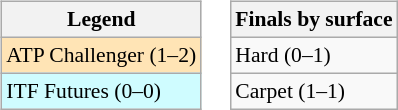<table>
<tr valign=top>
<td><br><table class=wikitable style=font-size:90%>
<tr>
<th>Legend</th>
</tr>
<tr bgcolor=moccasin>
<td>ATP Challenger (1–2)</td>
</tr>
<tr bgcolor=cffcff>
<td>ITF Futures (0–0)</td>
</tr>
</table>
</td>
<td><br><table class=wikitable style=font-size:90%>
<tr>
<th>Finals by surface</th>
</tr>
<tr>
<td>Hard (0–1)</td>
</tr>
<tr>
<td>Carpet (1–1)</td>
</tr>
</table>
</td>
</tr>
</table>
